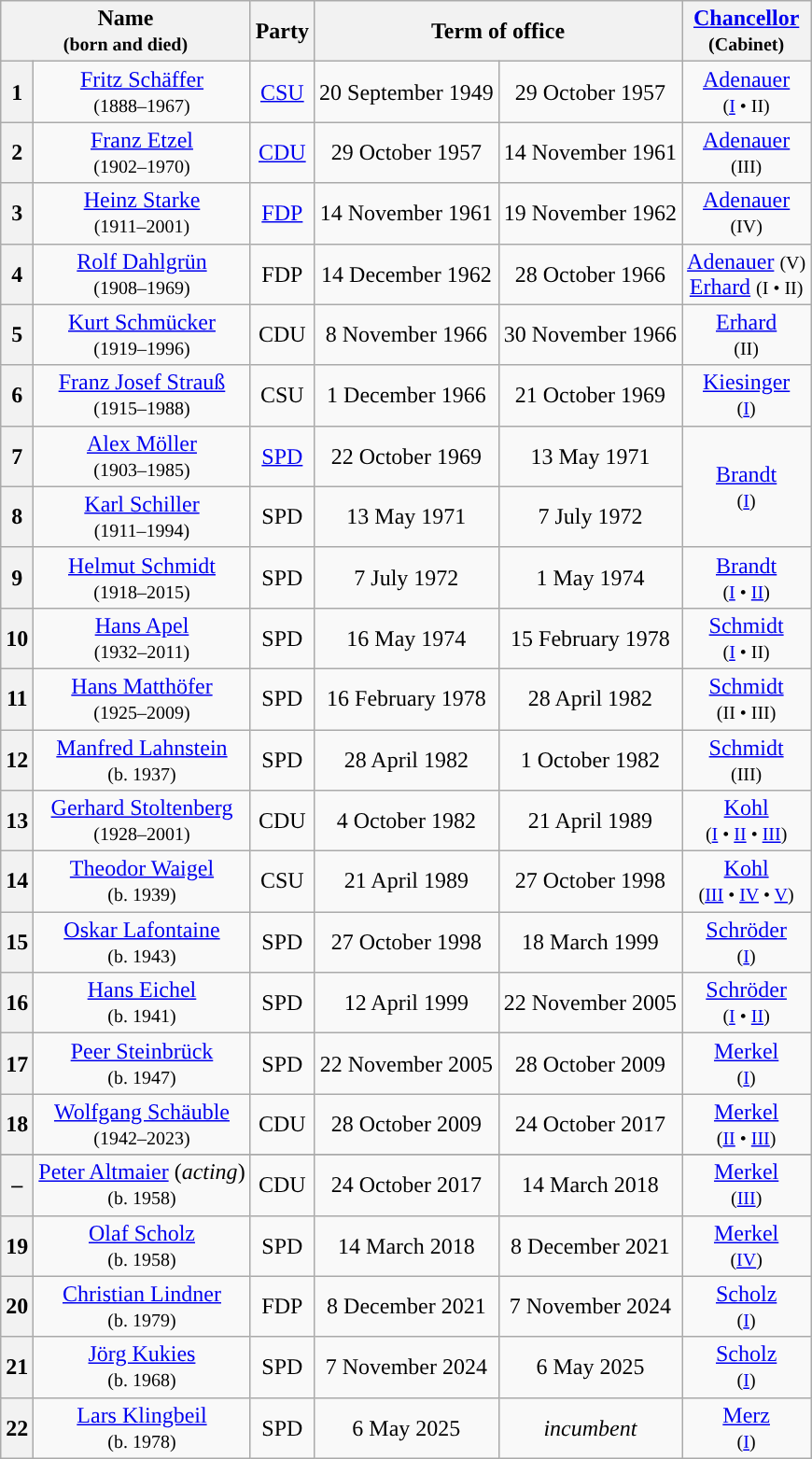<table class="wikitable" style="text-align:center;">
<tr>
<th colspan=2>Name<br><small>(born and died)</small></th>
<th>Party</th>
<th colspan=2>Term of office</th>
<th><a href='#'>Chancellor</a><br><small>(Cabinet)</small></th>
</tr>
<tr>
<th style="background:">1</th>
<td><a href='#'>Fritz Schäffer</a><br><small>(1888–1967)</small></td>
<td><a href='#'>CSU</a></td>
<td>20 September 1949</td>
<td>29 October 1957</td>
<td><a href='#'>Adenauer</a><br><small>(<a href='#'>I</a> • II)</small></td>
</tr>
<tr>
<th style="background:">2</th>
<td><a href='#'>Franz Etzel</a><br><small>(1902–1970)</small></td>
<td><a href='#'>CDU</a></td>
<td>29 October 1957</td>
<td>14 November 1961</td>
<td><a href='#'>Adenauer</a><br><small>(III)</small></td>
</tr>
<tr>
<th style="background:">3</th>
<td><a href='#'>Heinz Starke</a><br><small>(1911–2001)</small></td>
<td><a href='#'>FDP</a></td>
<td>14 November 1961</td>
<td>19 November 1962</td>
<td><a href='#'>Adenauer</a><br><small>(IV)</small></td>
</tr>
<tr>
<th style="background:">4</th>
<td><a href='#'>Rolf Dahlgrün</a><br><small>(1908–1969)</small></td>
<td>FDP</td>
<td>14 December 1962</td>
<td>28 October 1966</td>
<td><a href='#'>Adenauer</a> <small>(V)</small><br> <a href='#'>Erhard</a> <small>(I • II)</small></td>
</tr>
<tr>
<th style="background:">5</th>
<td><a href='#'>Kurt Schmücker</a><br><small>(1919–1996)</small></td>
<td>CDU</td>
<td>8 November 1966</td>
<td>30 November 1966</td>
<td><a href='#'>Erhard</a><br><small>(II)</small></td>
</tr>
<tr>
<th style="background:">6</th>
<td><a href='#'>Franz Josef Strauß</a><br><small>(1915–1988)</small></td>
<td>CSU</td>
<td>1 December 1966</td>
<td>21 October 1969</td>
<td><a href='#'>Kiesinger</a><br><small>(<a href='#'>I</a>)</small></td>
</tr>
<tr>
<th style="background:">7</th>
<td><a href='#'>Alex Möller</a><br><small>(1903–1985)</small></td>
<td><a href='#'>SPD</a></td>
<td>22 October 1969</td>
<td>13 May 1971</td>
<td rowspan=2><a href='#'>Brandt</a><br><small>(<a href='#'>I</a>)</small></td>
</tr>
<tr>
<th style="background:">8</th>
<td><a href='#'>Karl Schiller</a><br><small>(1911–1994)</small></td>
<td>SPD</td>
<td>13 May 1971</td>
<td>7 July 1972</td>
</tr>
<tr>
<th style="background:">9</th>
<td><a href='#'>Helmut Schmidt</a><br><small>(1918–2015)</small></td>
<td>SPD</td>
<td>7 July 1972</td>
<td>1 May 1974</td>
<td><a href='#'>Brandt</a><br><small>(<a href='#'>I</a> • <a href='#'>II</a>)</small></td>
</tr>
<tr>
<th style="background:">10</th>
<td><a href='#'>Hans Apel</a><br><small>(1932–2011)</small></td>
<td>SPD</td>
<td>16 May 1974</td>
<td>15 February 1978</td>
<td><a href='#'>Schmidt</a><br><small>(<a href='#'>I</a> • II)</small></td>
</tr>
<tr>
<th style="background:">11</th>
<td><a href='#'>Hans Matthöfer</a><br><small>(1925–2009)</small></td>
<td>SPD</td>
<td>16 February 1978</td>
<td>28 April 1982</td>
<td><a href='#'>Schmidt</a><br><small>(II • III)</small></td>
</tr>
<tr>
<th style="background:">12</th>
<td><a href='#'>Manfred Lahnstein</a><br><small>(b. 1937)</small></td>
<td>SPD</td>
<td>28 April 1982</td>
<td>1 October 1982</td>
<td><a href='#'>Schmidt</a><br><small>(III)</small></td>
</tr>
<tr>
<th style="background:">13</th>
<td><a href='#'>Gerhard Stoltenberg</a><br><small>(1928–2001)</small></td>
<td>CDU</td>
<td>4 October 1982</td>
<td>21 April 1989</td>
<td><a href='#'>Kohl</a><br><small>(<a href='#'>I</a> • <a href='#'>II</a> • <a href='#'>III</a>)</small></td>
</tr>
<tr>
<th style="background:">14</th>
<td><a href='#'>Theodor Waigel</a><br><small>(b. 1939)</small></td>
<td>CSU</td>
<td>21 April 1989</td>
<td>27 October 1998</td>
<td><a href='#'>Kohl</a><br><small>(<a href='#'>III</a> • <a href='#'>IV</a> • <a href='#'>V</a>)</small></td>
</tr>
<tr>
<th style="background:">15</th>
<td><a href='#'>Oskar Lafontaine</a><br><small>(b. 1943)</small></td>
<td>SPD</td>
<td>27 October 1998</td>
<td>18 March 1999</td>
<td><a href='#'>Schröder</a><br><small>(<a href='#'>I</a>)</small></td>
</tr>
<tr>
<th style="background:">16</th>
<td><a href='#'>Hans Eichel</a><br><small>(b. 1941)</small></td>
<td>SPD</td>
<td>12 April 1999</td>
<td>22 November 2005</td>
<td><a href='#'>Schröder</a><br><small>(<a href='#'>I</a> • <a href='#'>II</a>)</small></td>
</tr>
<tr>
<th style="background:">17</th>
<td><a href='#'>Peer Steinbrück</a><br><small>(b. 1947)</small></td>
<td>SPD</td>
<td>22 November 2005</td>
<td>28 October 2009</td>
<td><a href='#'>Merkel</a><br><small>(<a href='#'>I</a>)</small></td>
</tr>
<tr>
<th style="background:">18</th>
<td><a href='#'>Wolfgang Schäuble</a><br><small>(1942–2023)</small></td>
<td>CDU</td>
<td>28 October 2009</td>
<td>24 October 2017</td>
<td><a href='#'>Merkel</a><br><small>(<a href='#'>II</a> • <a href='#'>III</a>)</small></td>
</tr>
<tr>
</tr>
<tr>
<th style="background:">–</th>
<td><a href='#'>Peter Altmaier</a> (<em>acting</em>)<br><small>(b. 1958)</small></td>
<td>CDU</td>
<td>24 October 2017</td>
<td>14 March 2018</td>
<td><a href='#'>Merkel</a><br><small>(<a href='#'>III</a>)</small></td>
</tr>
<tr>
<th style="background:">19</th>
<td><a href='#'>Olaf Scholz</a><br><small>(b. 1958)</small></td>
<td>SPD</td>
<td>14 March 2018</td>
<td>8 December 2021</td>
<td><a href='#'>Merkel</a><br><small>(<a href='#'>IV</a>)</small></td>
</tr>
<tr>
<th style="background:">20</th>
<td><a href='#'>Christian Lindner</a><br><small>(b. 1979)</small></td>
<td>FDP</td>
<td>8 December 2021</td>
<td>7 November 2024</td>
<td><a href='#'>Scholz</a><br><small>(<a href='#'>I</a>)</small></td>
</tr>
<tr>
<th style="background:">21</th>
<td><a href='#'>Jörg Kukies</a><br><small>(b. 1968)</small></td>
<td>SPD</td>
<td>7 November 2024</td>
<td>6 May 2025</td>
<td><a href='#'>Scholz</a><br><small>(<a href='#'>I</a>)</small></td>
</tr>
<tr>
<th style="background:">22</th>
<td><a href='#'>Lars Klingbeil</a><br><small>(b. 1978)</small></td>
<td>SPD</td>
<td>6 May 2025</td>
<td><em>incumbent</em></td>
<td><a href='#'>Merz</a><br><small>(<a href='#'>I</a>)</small></td>
</tr>
</table>
